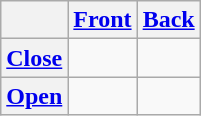<table class="wikitable" style="text-align:center">
<tr>
<th></th>
<th><a href='#'>Front</a></th>
<th><a href='#'>Back</a></th>
</tr>
<tr>
<th><a href='#'>Close</a></th>
<td></td>
<td></td>
</tr>
<tr>
<th><a href='#'>Open</a></th>
<td></td>
<td></td>
</tr>
</table>
